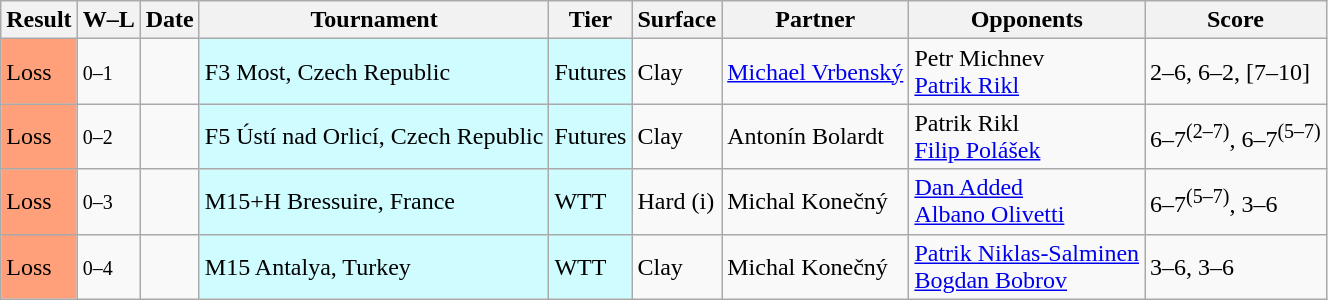<table class="sortable wikitable">
<tr>
<th>Result</th>
<th class="unsortable">W–L</th>
<th>Date</th>
<th>Tournament</th>
<th>Tier</th>
<th>Surface</th>
<th>Partner</th>
<th>Opponents</th>
<th class="unsortable">Score</th>
</tr>
<tr>
<td bgcolor=FFA07A>Loss</td>
<td><small>0–1</small></td>
<td></td>
<td style="background:#cffcff;">F3 Most, Czech Republic</td>
<td style="background:#cffcff;">Futures</td>
<td>Clay</td>
<td> <a href='#'>Michael Vrbenský</a></td>
<td> Petr Michnev<br> <a href='#'>Patrik Rikl</a></td>
<td>2–6, 6–2, [7–10]</td>
</tr>
<tr>
<td bgcolor=FFA07A>Loss</td>
<td><small>0–2</small></td>
<td></td>
<td style="background:#cffcff;">F5 Ústí nad Orlicí, Czech Republic</td>
<td style="background:#cffcff;">Futures</td>
<td>Clay</td>
<td> Antonín Bolardt</td>
<td> Patrik Rikl<br> <a href='#'>Filip Polášek</a></td>
<td>6–7<sup>(2–7)</sup>, 6–7<sup>(5–7)</sup></td>
</tr>
<tr>
<td bgcolor=FFA07A>Loss</td>
<td><small>0–3</small></td>
<td></td>
<td style="background:#cffcff;">M15+H Bressuire, France</td>
<td style="background:#cffcff;">WTT</td>
<td>Hard (i)</td>
<td> Michal Konečný</td>
<td> <a href='#'>Dan Added</a><br> <a href='#'>Albano Olivetti</a></td>
<td>6–7<sup>(5–7)</sup>, 3–6</td>
</tr>
<tr>
<td bgcolor=FFA07A>Loss</td>
<td><small>0–4</small></td>
<td></td>
<td style="background:#cffcff;">M15 Antalya, Turkey</td>
<td style="background:#cffcff;">WTT</td>
<td>Clay</td>
<td> Michal Konečný</td>
<td> <a href='#'>Patrik Niklas-Salminen</a><br> <a href='#'>Bogdan Bobrov</a></td>
<td>3–6, 3–6</td>
</tr>
</table>
